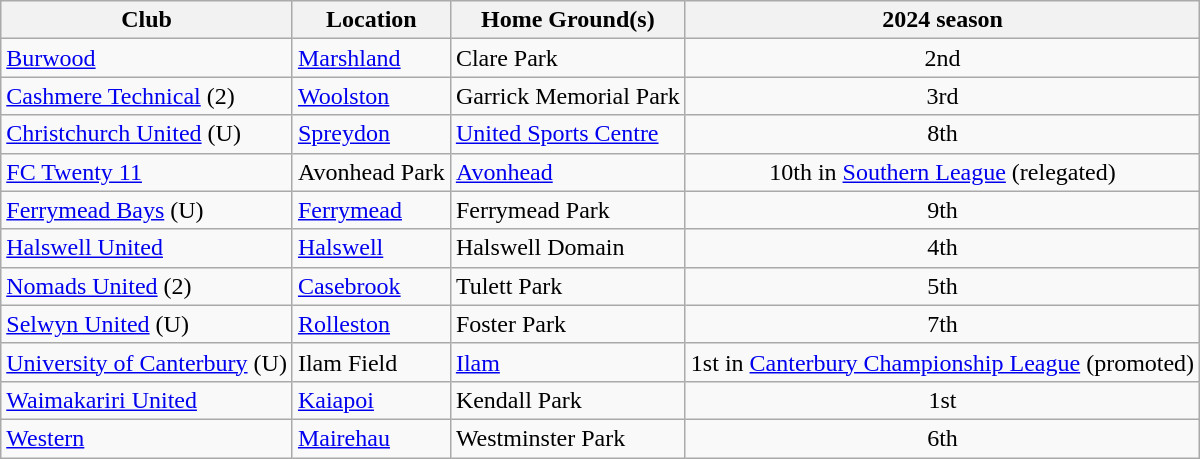<table class="wikitable sortable">
<tr>
<th>Club</th>
<th>Location</th>
<th>Home Ground(s)</th>
<th>2024 season</th>
</tr>
<tr>
<td><a href='#'>Burwood</a></td>
<td><a href='#'>Marshland</a></td>
<td>Clare Park</td>
<td align="center">2nd</td>
</tr>
<tr>
<td><a href='#'>Cashmere Technical</a> (2)</td>
<td><a href='#'>Woolston</a></td>
<td>Garrick Memorial Park</td>
<td align="center">3rd</td>
</tr>
<tr>
<td><a href='#'>Christchurch United</a> (U)</td>
<td><a href='#'>Spreydon</a></td>
<td><a href='#'>United Sports Centre</a></td>
<td align="center">8th</td>
</tr>
<tr>
<td><a href='#'>FC Twenty 11</a></td>
<td>Avonhead Park</td>
<td><a href='#'>Avonhead</a></td>
<td align="center">10th in <a href='#'>Southern League</a> (relegated)</td>
</tr>
<tr>
<td><a href='#'>Ferrymead Bays</a> (U)</td>
<td><a href='#'>Ferrymead</a></td>
<td>Ferrymead Park</td>
<td align="center">9th</td>
</tr>
<tr>
<td><a href='#'>Halswell United</a></td>
<td><a href='#'>Halswell</a></td>
<td>Halswell Domain</td>
<td align="center">4th</td>
</tr>
<tr>
<td><a href='#'>Nomads United</a> (2)</td>
<td><a href='#'>Casebrook</a></td>
<td>Tulett Park</td>
<td align="center">5th</td>
</tr>
<tr>
<td><a href='#'>Selwyn United</a> (U)</td>
<td><a href='#'>Rolleston</a></td>
<td>Foster Park</td>
<td align="center">7th</td>
</tr>
<tr>
<td><a href='#'>University of Canterbury</a> (U)</td>
<td>Ilam Field</td>
<td><a href='#'>Ilam</a></td>
<td align="center">1st in <a href='#'>Canterbury Championship League</a> (promoted)</td>
</tr>
<tr>
<td><a href='#'>Waimakariri United</a></td>
<td><a href='#'>Kaiapoi</a></td>
<td>Kendall Park</td>
<td align="center">1st</td>
</tr>
<tr>
<td><a href='#'>Western</a></td>
<td><a href='#'>Mairehau</a></td>
<td>Westminster Park</td>
<td align="center">6th</td>
</tr>
</table>
